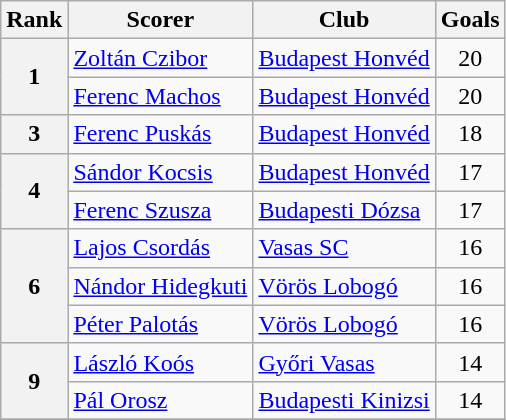<table class="wikitable" style="text-align:center">
<tr>
<th>Rank</th>
<th>Scorer</th>
<th>Club</th>
<th>Goals</th>
</tr>
<tr>
<th rowspan="2">1</th>
<td align=left> <a href='#'>Zoltán Czibor</a></td>
<td align=left><a href='#'>Budapest Honvéd</a></td>
<td>20</td>
</tr>
<tr>
<td align=left> <a href='#'>Ferenc Machos</a></td>
<td align=left><a href='#'>Budapest Honvéd</a></td>
<td>20</td>
</tr>
<tr>
<th rowspan="1">3</th>
<td align=left> <a href='#'>Ferenc Puskás</a></td>
<td align=left><a href='#'>Budapest Honvéd</a></td>
<td>18</td>
</tr>
<tr>
<th rowspan="2">4</th>
<td align=left> <a href='#'>Sándor Kocsis</a></td>
<td align=left><a href='#'>Budapest Honvéd</a></td>
<td>17</td>
</tr>
<tr>
<td align=left> <a href='#'>Ferenc Szusza</a></td>
<td align=left><a href='#'>Budapesti Dózsa</a></td>
<td>17</td>
</tr>
<tr>
<th rowspan="3">6</th>
<td align=left> <a href='#'>Lajos Csordás</a></td>
<td align=left><a href='#'>Vasas SC</a></td>
<td>16</td>
</tr>
<tr>
<td align=left> <a href='#'>Nándor Hidegkuti</a></td>
<td align=left><a href='#'>Vörös Lobogó</a></td>
<td>16</td>
</tr>
<tr>
<td align=left> <a href='#'>Péter Palotás</a></td>
<td align=left><a href='#'>Vörös Lobogó</a></td>
<td>16</td>
</tr>
<tr>
<th rowspan="2">9</th>
<td align=left> <a href='#'>László Koós</a></td>
<td align=left><a href='#'>Győri Vasas</a></td>
<td>14</td>
</tr>
<tr>
<td align=left> <a href='#'>Pál Orosz</a></td>
<td align=left><a href='#'>Budapesti Kinizsi</a></td>
<td>14</td>
</tr>
<tr>
</tr>
</table>
